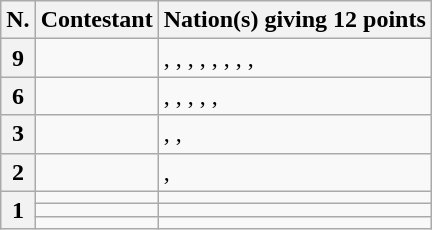<table class="wikitable plainrowheaders">
<tr>
<th scope="col">N.</th>
<th scope="col">Contestant</th>
<th scope="col">Nation(s) giving 12 points</th>
</tr>
<tr>
<th scope="row">9</th>
<td><strong></strong></td>
<td>, , , , , , , , </td>
</tr>
<tr>
<th scope="row">6</th>
<td></td>
<td>, , , , , </td>
</tr>
<tr>
<th scope="row">3</th>
<td></td>
<td>, , </td>
</tr>
<tr>
<th scope="row">2</th>
<td></td>
<td>, </td>
</tr>
<tr>
<th scope="row" rowspan="3">1</th>
<td></td>
<td></td>
</tr>
<tr>
<td></td>
<td></td>
</tr>
<tr>
<td></td>
<td></td>
</tr>
</table>
